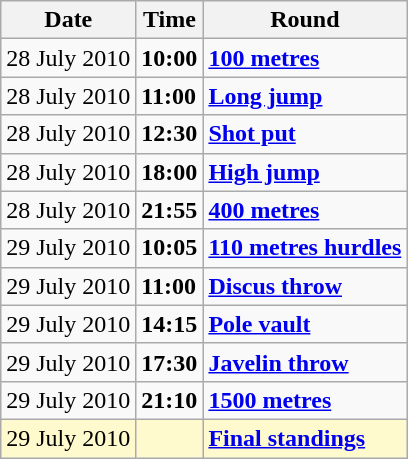<table class="wikitable">
<tr>
<th>Date</th>
<th>Time</th>
<th>Round</th>
</tr>
<tr>
<td>28 July 2010</td>
<td><strong>10:00</strong></td>
<td><strong><a href='#'>100 metres</a></strong></td>
</tr>
<tr>
<td>28 July 2010</td>
<td><strong>11:00</strong></td>
<td><strong><a href='#'>Long jump</a></strong></td>
</tr>
<tr>
<td>28 July 2010</td>
<td><strong>12:30</strong></td>
<td><strong><a href='#'>Shot put</a></strong></td>
</tr>
<tr>
<td>28 July 2010</td>
<td><strong>18:00</strong></td>
<td><strong><a href='#'>High jump</a></strong></td>
</tr>
<tr>
<td>28 July 2010</td>
<td><strong>21:55</strong></td>
<td><strong><a href='#'>400 metres</a></strong></td>
</tr>
<tr>
<td>29 July 2010</td>
<td><strong>10:05</strong></td>
<td><strong><a href='#'>110 metres hurdles</a></strong></td>
</tr>
<tr>
<td>29 July 2010</td>
<td><strong>11:00</strong></td>
<td><strong><a href='#'>Discus throw</a></strong></td>
</tr>
<tr>
<td>29 July 2010</td>
<td><strong>14:15</strong></td>
<td><strong><a href='#'>Pole vault</a></strong></td>
</tr>
<tr>
<td>29 July 2010</td>
<td><strong>17:30</strong></td>
<td><strong><a href='#'>Javelin throw</a></strong></td>
</tr>
<tr>
<td>29 July 2010</td>
<td><strong>21:10</strong></td>
<td><strong><a href='#'>1500 metres</a></strong></td>
</tr>
<tr style=background:lemonchiffon>
<td>29 July 2010</td>
<td></td>
<td><strong><a href='#'>Final standings</a></strong></td>
</tr>
</table>
